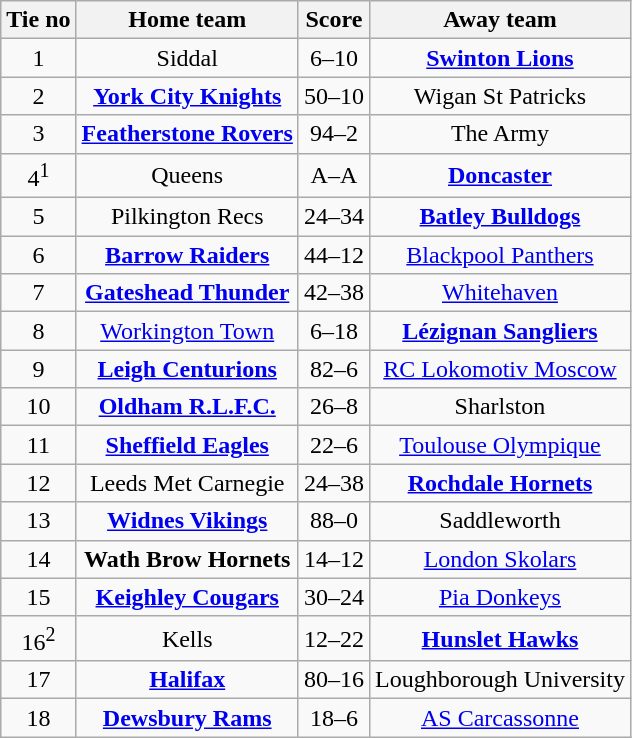<table class="wikitable" style="text-align: center">
<tr>
<th>Tie no</th>
<th>Home team</th>
<th>Score</th>
<th>Away team</th>
</tr>
<tr>
<td>1</td>
<td>Siddal</td>
<td>6–10</td>
<td><strong><a href='#'>Swinton Lions</a></strong></td>
</tr>
<tr>
<td>2</td>
<td><strong><a href='#'>York City Knights</a></strong></td>
<td>50–10</td>
<td>Wigan St Patricks</td>
</tr>
<tr>
<td>3</td>
<td><strong><a href='#'>Featherstone Rovers</a></strong></td>
<td>94–2</td>
<td>The Army</td>
</tr>
<tr>
<td>4<sup>1</sup></td>
<td>Queens</td>
<td>A–A</td>
<td><strong><a href='#'>Doncaster</a></strong></td>
</tr>
<tr>
<td>5</td>
<td>Pilkington Recs</td>
<td>24–34</td>
<td><strong><a href='#'>Batley Bulldogs</a></strong></td>
</tr>
<tr>
<td>6</td>
<td><strong><a href='#'>Barrow Raiders</a></strong></td>
<td>44–12</td>
<td><a href='#'>Blackpool Panthers</a></td>
</tr>
<tr>
<td>7</td>
<td><strong><a href='#'>Gateshead Thunder</a></strong></td>
<td>42–38</td>
<td><a href='#'>Whitehaven</a></td>
</tr>
<tr>
<td>8</td>
<td><a href='#'>Workington Town</a></td>
<td>6–18</td>
<td><strong><a href='#'>Lézignan Sangliers</a></strong></td>
</tr>
<tr>
<td>9</td>
<td><strong><a href='#'>Leigh Centurions</a></strong></td>
<td>82–6</td>
<td><a href='#'>RC Lokomotiv Moscow</a></td>
</tr>
<tr>
<td>10</td>
<td><strong><a href='#'>Oldham R.L.F.C.</a></strong></td>
<td>26–8</td>
<td>Sharlston</td>
</tr>
<tr>
<td>11</td>
<td><strong><a href='#'>Sheffield Eagles</a></strong></td>
<td>22–6</td>
<td><a href='#'>Toulouse Olympique</a></td>
</tr>
<tr>
<td>12</td>
<td>Leeds Met Carnegie</td>
<td>24–38</td>
<td><strong><a href='#'>Rochdale Hornets</a></strong></td>
</tr>
<tr>
<td>13</td>
<td><strong><a href='#'>Widnes Vikings</a></strong></td>
<td>88–0</td>
<td>Saddleworth</td>
</tr>
<tr>
<td>14</td>
<td><strong>Wath Brow Hornets</strong></td>
<td>14–12</td>
<td><a href='#'>London Skolars</a></td>
</tr>
<tr>
<td>15</td>
<td><strong><a href='#'>Keighley Cougars</a></strong></td>
<td>30–24</td>
<td><a href='#'>Pia Donkeys</a></td>
</tr>
<tr>
<td>16<sup>2</sup></td>
<td>Kells</td>
<td>12–22</td>
<td><strong><a href='#'>Hunslet Hawks</a></strong></td>
</tr>
<tr>
<td>17</td>
<td><strong><a href='#'>Halifax</a></strong></td>
<td>80–16</td>
<td>Loughborough University</td>
</tr>
<tr>
<td>18</td>
<td><strong><a href='#'>Dewsbury Rams</a></strong></td>
<td>18–6</td>
<td><a href='#'>AS Carcassonne</a></td>
</tr>
</table>
